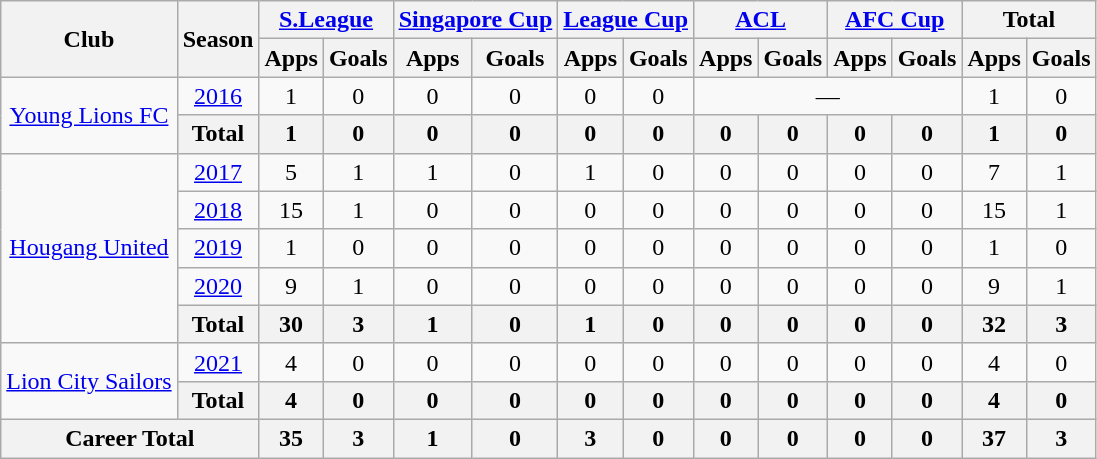<table class="wikitable" style="text-align:center">
<tr>
<th rowspan="2">Club</th>
<th rowspan="2">Season</th>
<th colspan="2"><a href='#'>S.League</a></th>
<th colspan="2"><a href='#'>Singapore Cup</a></th>
<th colspan="2"><a href='#'>League Cup</a></th>
<th colspan="2"><a href='#'>ACL</a></th>
<th colspan="2"><a href='#'>AFC Cup</a></th>
<th colspan="2">Total</th>
</tr>
<tr>
<th>Apps</th>
<th>Goals</th>
<th>Apps</th>
<th>Goals</th>
<th>Apps</th>
<th>Goals</th>
<th>Apps</th>
<th>Goals</th>
<th>Apps</th>
<th>Goals</th>
<th>Apps</th>
<th>Goals</th>
</tr>
<tr>
<td rowspan="2"><a href='#'>Young Lions FC</a></td>
<td><a href='#'>2016</a></td>
<td>1</td>
<td>0</td>
<td>0</td>
<td>0</td>
<td>0</td>
<td>0</td>
<td colspan="4">—</td>
<td>1</td>
<td>0</td>
</tr>
<tr>
<th>Total</th>
<th>1</th>
<th>0</th>
<th>0</th>
<th>0</th>
<th>0</th>
<th>0</th>
<th>0</th>
<th>0</th>
<th>0</th>
<th>0</th>
<th>1</th>
<th>0</th>
</tr>
<tr>
<td rowspan="5"><a href='#'>Hougang United</a></td>
<td><a href='#'>2017</a></td>
<td>5</td>
<td>1</td>
<td>1</td>
<td>0</td>
<td>1</td>
<td>0</td>
<td>0</td>
<td>0</td>
<td>0</td>
<td>0</td>
<td>7</td>
<td>1</td>
</tr>
<tr>
<td><a href='#'>2018</a></td>
<td>15</td>
<td>1</td>
<td>0</td>
<td>0</td>
<td>0</td>
<td>0</td>
<td>0</td>
<td>0</td>
<td>0</td>
<td>0</td>
<td>15</td>
<td>1</td>
</tr>
<tr>
<td><a href='#'>2019</a></td>
<td>1</td>
<td>0</td>
<td>0</td>
<td>0</td>
<td>0</td>
<td>0</td>
<td>0</td>
<td>0</td>
<td>0</td>
<td>0</td>
<td>1</td>
<td>0</td>
</tr>
<tr>
<td><a href='#'>2020</a></td>
<td>9</td>
<td>1</td>
<td>0</td>
<td>0</td>
<td>0</td>
<td>0</td>
<td>0</td>
<td>0</td>
<td>0</td>
<td>0</td>
<td>9</td>
<td>1</td>
</tr>
<tr>
<th>Total</th>
<th>30</th>
<th>3</th>
<th>1</th>
<th>0</th>
<th>1</th>
<th>0</th>
<th>0</th>
<th>0</th>
<th>0</th>
<th>0</th>
<th>32</th>
<th>3</th>
</tr>
<tr>
<td rowspan="2"><a href='#'>Lion City Sailors</a></td>
<td><a href='#'>2021</a></td>
<td>4</td>
<td>0</td>
<td>0</td>
<td>0</td>
<td>0</td>
<td>0</td>
<td>0</td>
<td>0</td>
<td>0</td>
<td>0</td>
<td>4</td>
<td>0</td>
</tr>
<tr>
<th>Total</th>
<th>4</th>
<th>0</th>
<th>0</th>
<th>0</th>
<th>0</th>
<th>0</th>
<th>0</th>
<th>0</th>
<th>0</th>
<th>0</th>
<th>4</th>
<th>0</th>
</tr>
<tr>
<th colspan="2">Career Total</th>
<th>35</th>
<th>3</th>
<th>1</th>
<th>0</th>
<th>3</th>
<th>0</th>
<th>0</th>
<th>0</th>
<th>0</th>
<th>0</th>
<th>37</th>
<th>3</th>
</tr>
</table>
